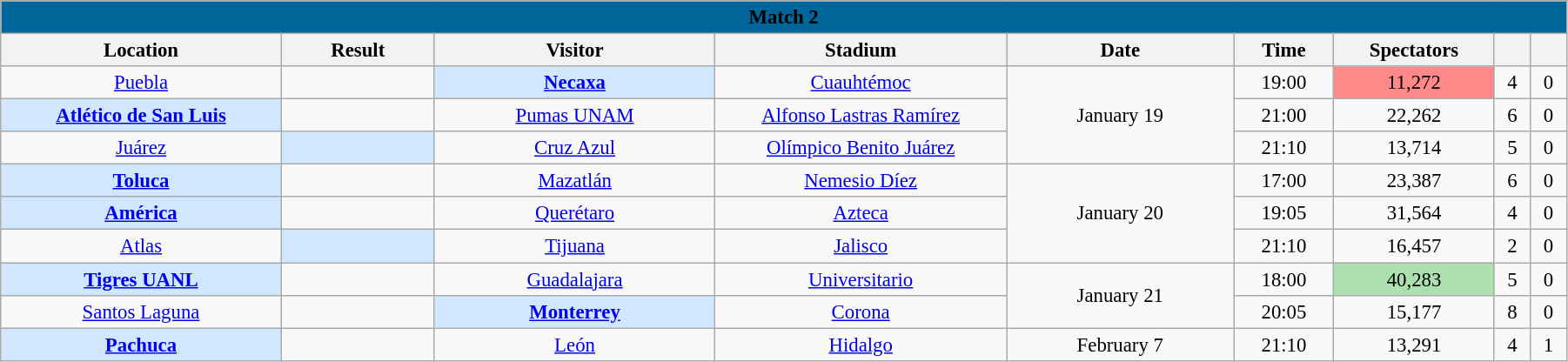<table class="wikitable mw-collapsible mw-collapsed" style="font-size:95%; text-align: center; width: 95%;">
<tr>
<th colspan="9" style=" background: #006699 " width="100%;" align="center"><b>Match 2</b></th>
</tr>
<tr>
<th width="125">Location</th>
<th width="65">Result</th>
<th width="125">Visitor</th>
<th width="130">Stadium</th>
<th width="100">Date</th>
<th width="40">Time</th>
<th width="50">Spectators</th>
<th width="10"></th>
<th width="10"></th>
</tr>
<tr aling="center">
<td><a href='#'>Puebla</a></td>
<td></td>
<td bgcolor="D0E7FF"><strong><a href='#'>Necaxa</a></strong></td>
<td><a href='#'>Cuauhtémoc</a></td>
<td rowspan="3">January 19</td>
<td>19:00</td>
<td bgcolor=#FF8888>11,272</td>
<td>4</td>
<td>0</td>
</tr>
<tr aling="center">
<td bgcolor="D0E7FF"><strong><a href='#'>Atlético de San Luis</a></strong></td>
<td></td>
<td><a href='#'>Pumas UNAM</a></td>
<td><a href='#'>Alfonso Lastras Ramírez</a></td>
<td>21:00</td>
<td>22,262</td>
<td>6</td>
<td>0</td>
</tr>
<tr aling="center">
<td><a href='#'>Juárez</a></td>
<td bgcolor="D0E7FF"><strong></strong></td>
<td><a href='#'>Cruz Azul</a></td>
<td><a href='#'>Olímpico Benito Juárez</a></td>
<td>21:10</td>
<td>13,714</td>
<td>5</td>
<td>0</td>
</tr>
<tr aling="center">
<td bgcolor="D0E7FF"><strong><a href='#'>Toluca</a></strong></td>
<td></td>
<td><a href='#'>Mazatlán</a></td>
<td><a href='#'>Nemesio Díez</a></td>
<td rowspan="3">January 20</td>
<td>17:00</td>
<td>23,387</td>
<td>6</td>
<td>0</td>
</tr>
<tr aling="center">
<td bgcolor="D0E7FF"><strong><a href='#'>América</a></strong></td>
<td></td>
<td><a href='#'>Querétaro</a></td>
<td><a href='#'>Azteca</a></td>
<td>19:05</td>
<td>31,564</td>
<td>4</td>
<td>0</td>
</tr>
<tr aling="center">
<td><a href='#'>Atlas</a></td>
<td bgcolor="D0E7FF"><strong></strong></td>
<td><a href='#'>Tijuana</a></td>
<td><a href='#'>Jalisco</a></td>
<td>21:10</td>
<td>16,457</td>
<td>2</td>
<td>0</td>
</tr>
<tr aling="center">
<td bgcolor="D0E7FF"><strong><a href='#'>Tigres UANL</a></strong></td>
<td></td>
<td><a href='#'>Guadalajara</a></td>
<td><a href='#'>Universitario</a></td>
<td rowspan="2">January 21</td>
<td>18:00</td>
<td bgcolor=#ACE1AF>40,283</td>
<td>5</td>
<td>0</td>
</tr>
<tr aling="center">
<td><a href='#'>Santos Laguna</a></td>
<td></td>
<td bgcolor="D0E7FF"><strong><a href='#'>Monterrey</a></strong></td>
<td><a href='#'>Corona</a></td>
<td>20:05</td>
<td>15,177</td>
<td>8</td>
<td>0</td>
</tr>
<tr aling="center">
<td bgcolor="D0E7FF"><strong><a href='#'>Pachuca</a></strong></td>
<td></td>
<td><a href='#'>León</a></td>
<td><a href='#'>Hidalgo</a></td>
<td>February 7</td>
<td>21:10</td>
<td>13,291</td>
<td>4</td>
<td>1</td>
</tr>
</table>
